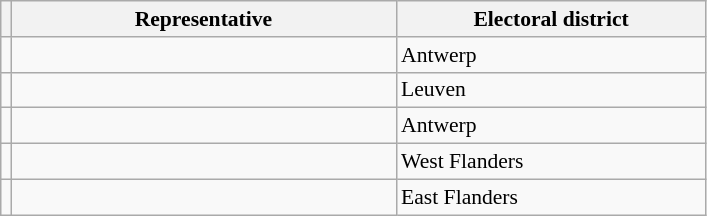<table class="sortable wikitable" style="text-align:left; font-size:90%">
<tr>
<th></th>
<th width="250">Representative</th>
<th width="200">Electoral district</th>
</tr>
<tr>
<td></td>
<td align=left></td>
<td>Antwerp</td>
</tr>
<tr>
<td></td>
<td align=left></td>
<td>Leuven</td>
</tr>
<tr>
<td></td>
<td align=left></td>
<td>Antwerp</td>
</tr>
<tr>
<td></td>
<td align=left></td>
<td>West Flanders</td>
</tr>
<tr>
<td></td>
<td align=left></td>
<td>East Flanders</td>
</tr>
</table>
